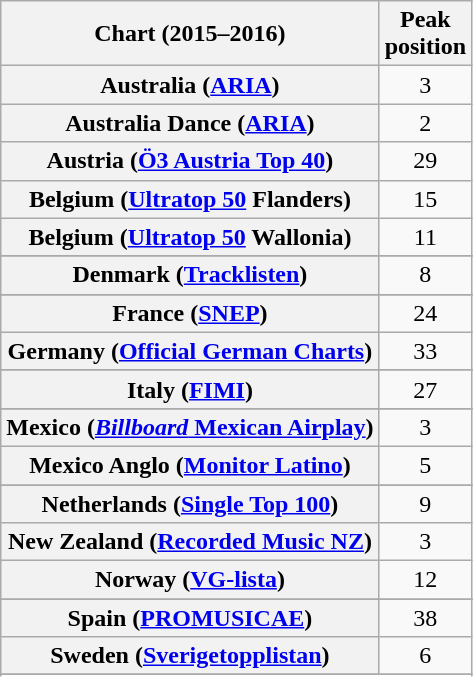<table class="wikitable sortable plainrowheaders" style="text-align:center;">
<tr>
<th>Chart (2015–2016)</th>
<th>Peak<br>position</th>
</tr>
<tr>
<th scope="row">Australia (<a href='#'>ARIA</a>)</th>
<td>3</td>
</tr>
<tr>
<th scope="row">Australia Dance (<a href='#'>ARIA</a>)</th>
<td>2</td>
</tr>
<tr>
<th scope="row">Austria (<a href='#'>Ö3 Austria Top 40</a>)</th>
<td>29</td>
</tr>
<tr>
<th scope="row">Belgium (<a href='#'>Ultratop 50</a> Flanders)</th>
<td>15</td>
</tr>
<tr>
<th scope="row">Belgium (<a href='#'>Ultratop 50</a> Wallonia)</th>
<td>11</td>
</tr>
<tr>
</tr>
<tr>
</tr>
<tr>
</tr>
<tr>
</tr>
<tr>
</tr>
<tr>
<th scope="row">Denmark (<a href='#'>Tracklisten</a>)</th>
<td>8</td>
</tr>
<tr>
</tr>
<tr>
<th scope="row">France (<a href='#'>SNEP</a>)</th>
<td>24</td>
</tr>
<tr>
<th scope="row">Germany (<a href='#'>Official German Charts</a>)</th>
<td>33</td>
</tr>
<tr>
</tr>
<tr>
</tr>
<tr>
<th scope="row">Italy (<a href='#'>FIMI</a>)</th>
<td>27</td>
</tr>
<tr>
</tr>
<tr>
<th scope="row">Mexico (<a href='#'><em>Billboard</em> Mexican Airplay</a>)</th>
<td>3</td>
</tr>
<tr>
<th scope="row">Mexico Anglo (<a href='#'>Monitor Latino</a>)</th>
<td>5</td>
</tr>
<tr>
</tr>
<tr>
<th scope="row">Netherlands (<a href='#'>Single Top 100</a>)</th>
<td>9</td>
</tr>
<tr>
<th scope="row">New Zealand (<a href='#'>Recorded Music NZ</a>)</th>
<td>3</td>
</tr>
<tr>
<th scope="row">Norway (<a href='#'>VG-lista</a>)</th>
<td>12</td>
</tr>
<tr>
</tr>
<tr>
</tr>
<tr>
</tr>
<tr>
</tr>
<tr>
<th scope="row">Spain (<a href='#'>PROMUSICAE</a>)</th>
<td>38</td>
</tr>
<tr>
<th scope="row">Sweden (<a href='#'>Sverigetopplistan</a>)</th>
<td>6</td>
</tr>
<tr>
</tr>
<tr>
</tr>
<tr>
</tr>
<tr>
</tr>
<tr>
</tr>
<tr>
</tr>
<tr>
</tr>
<tr>
</tr>
<tr>
</tr>
</table>
